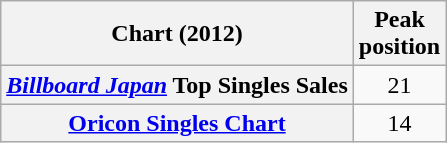<table class="wikitable plainrowheaders sortable" style="text-align:center;" border="1">
<tr>
<th scope="col">Chart (2012)</th>
<th scope="col">Peak<br>position</th>
</tr>
<tr>
<th scope="row"><em><a href='#'>Billboard Japan</a></em> Top Singles Sales</th>
<td>21</td>
</tr>
<tr>
<th scope="row"><a href='#'>Oricon Singles Chart</a></th>
<td>14</td>
</tr>
</table>
